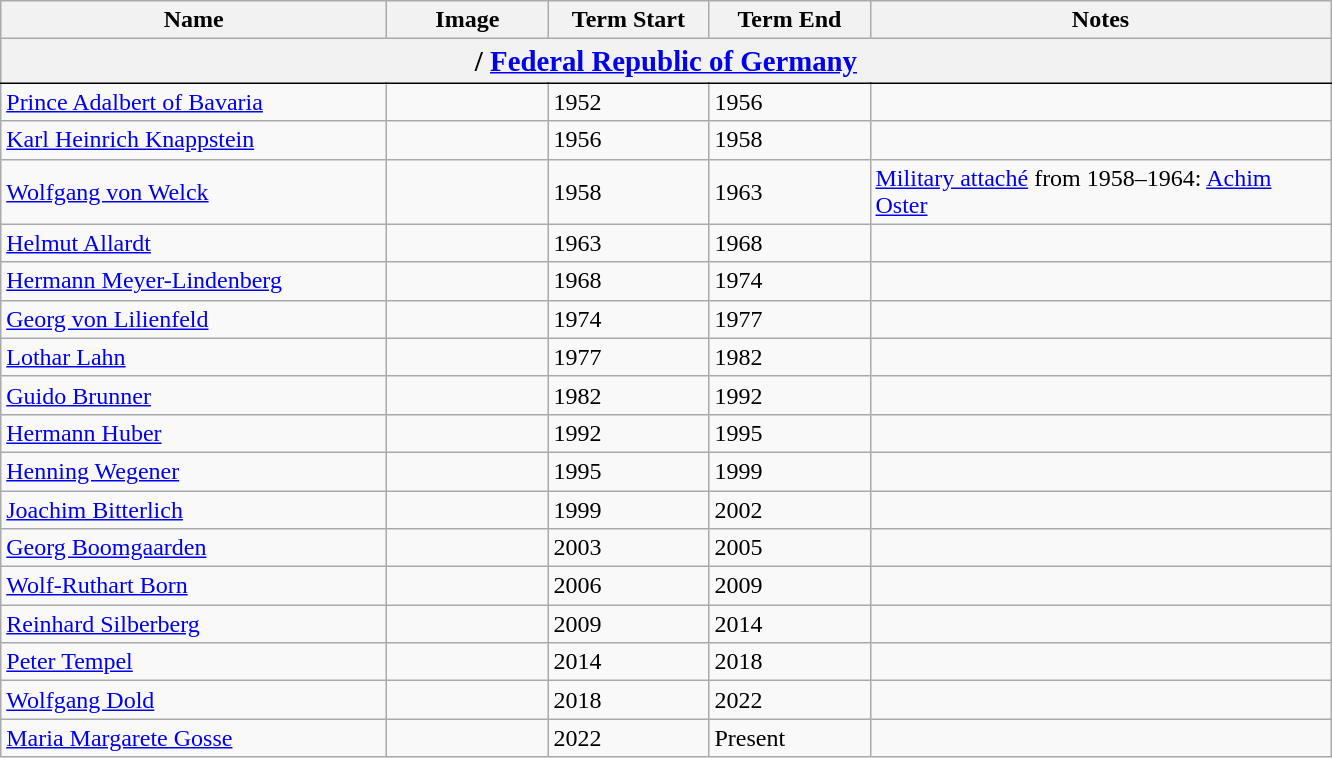<table class="wikitable">
<tr>
<th width="250">Name</th>
<th width="100">Image</th>
<th width="100">Term Start</th>
<th width="100">Term End</th>
<th width="300">Notes</th>
</tr>
<tr>
<th colspan="5" style="border-bottom: 1pt black solid; border-top: 1pt black solid;"><big>/ <a href='#'>Federal Republic of Germany</a></big></th>
</tr>
<tr>
<td><a href='#'>Prince Adalbert of Bavaria</a></td>
<td></td>
<td>1952</td>
<td>1956</td>
<td></td>
</tr>
<tr>
<td><a href='#'>Karl Heinrich Knappstein</a></td>
<td></td>
<td>1956</td>
<td>1958</td>
<td></td>
</tr>
<tr>
<td><a href='#'>Wolfgang von Welck</a></td>
<td></td>
<td>1958</td>
<td>1963</td>
<td><a href='#'>Military attaché</a> from 1958–1964: <a href='#'>Achim Oster</a></td>
</tr>
<tr>
<td><a href='#'>Helmut Allardt</a></td>
<td></td>
<td>1963</td>
<td>1968</td>
<td></td>
</tr>
<tr>
<td><a href='#'>Hermann Meyer-Lindenberg</a></td>
<td></td>
<td>1968</td>
<td>1974</td>
<td></td>
</tr>
<tr>
<td><a href='#'>Georg von Lilienfeld</a></td>
<td></td>
<td>1974</td>
<td>1977</td>
<td></td>
</tr>
<tr>
<td><a href='#'>Lothar Lahn</a></td>
<td></td>
<td>1977</td>
<td>1982</td>
<td></td>
</tr>
<tr>
<td><a href='#'>Guido Brunner</a></td>
<td></td>
<td>1982</td>
<td>1992</td>
<td></td>
</tr>
<tr>
<td><a href='#'>Hermann Huber</a></td>
<td></td>
<td>1992</td>
<td>1995</td>
<td></td>
</tr>
<tr>
<td><a href='#'>Henning Wegener</a></td>
<td></td>
<td>1995</td>
<td>1999</td>
<td></td>
</tr>
<tr>
<td><a href='#'>Joachim Bitterlich</a></td>
<td></td>
<td>1999</td>
<td>2002</td>
<td></td>
</tr>
<tr>
<td><a href='#'>Georg Boomgaarden</a></td>
<td></td>
<td>2003</td>
<td>2005</td>
<td></td>
</tr>
<tr>
<td><a href='#'>Wolf-Ruthart Born</a></td>
<td></td>
<td>2006</td>
<td>2009</td>
<td></td>
</tr>
<tr>
<td><a href='#'>Reinhard Silberberg</a></td>
<td></td>
<td>2009</td>
<td>2014</td>
<td></td>
</tr>
<tr>
<td><a href='#'>Peter Tempel</a></td>
<td></td>
<td>2014</td>
<td>2018</td>
<td></td>
</tr>
<tr>
<td><a href='#'>Wolfgang Dold</a></td>
<td></td>
<td>2018</td>
<td>2022</td>
<td></td>
</tr>
<tr>
<td><a href='#'>Maria Margarete Gosse</a></td>
<td></td>
<td>2022</td>
<td>Present</td>
<td></td>
</tr>
</table>
